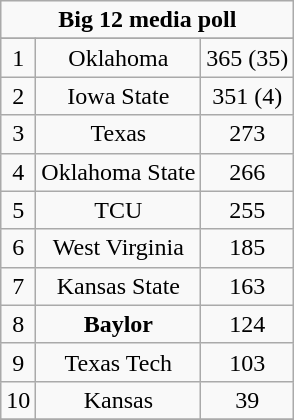<table class="wikitable" style="display: inline-table;">
<tr>
<td align="center" Colspan="3"><strong>Big 12 media poll</strong></td>
</tr>
<tr align="center">
</tr>
<tr align="center">
<td>1</td>
<td>Oklahoma</td>
<td>365 (35)</td>
</tr>
<tr align="center">
<td>2</td>
<td>Iowa State</td>
<td>351 (4)</td>
</tr>
<tr align="center">
<td>3</td>
<td>Texas</td>
<td>273</td>
</tr>
<tr align="center">
<td>4</td>
<td>Oklahoma State</td>
<td>266</td>
</tr>
<tr align="center">
<td>5</td>
<td>TCU</td>
<td>255</td>
</tr>
<tr align="center">
<td>6</td>
<td>West Virginia</td>
<td>185</td>
</tr>
<tr align="center">
<td>7</td>
<td>Kansas State</td>
<td>163</td>
</tr>
<tr align="center">
<td>8</td>
<td><strong>Baylor</strong></td>
<td>124</td>
</tr>
<tr align="center">
<td>9</td>
<td>Texas Tech</td>
<td>103</td>
</tr>
<tr align="center">
<td>10</td>
<td>Kansas</td>
<td>39</td>
</tr>
<tr>
</tr>
</table>
